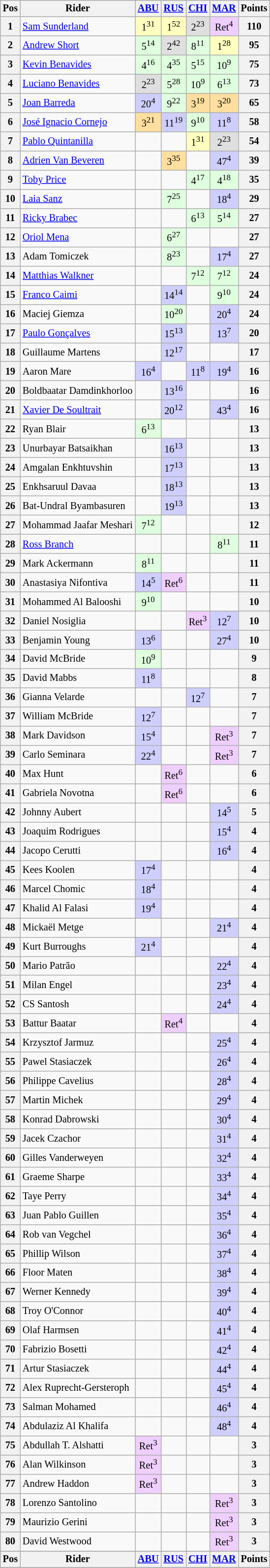<table class="wikitable" style="font-size: 85%; text-align: center; display: inline-table;">
<tr valign="top">
<th valign="middle">Pos</th>
<th valign="middle">Rider</th>
<th><a href='#'>ABU</a><br></th>
<th><a href='#'>RUS</a><br></th>
<th><a href='#'>CHI</a><br></th>
<th><a href='#'>MAR</a><br></th>
<th valign="middle">Points</th>
</tr>
<tr>
<th>1</th>
<td align=left> <a href='#'>Sam Sunderland</a></td>
<td style="background:#ffffbf;">1<sup>31</sup></td>
<td style="background:#ffffbf;">1<sup>52</sup></td>
<td style="background:#dfdfdf;">2<sup>23</sup></td>
<td style="background:#efcfff;">Ret<sup>4</sup></td>
<th>110</th>
</tr>
<tr>
<th>2</th>
<td align=left> <a href='#'>Andrew Short</a></td>
<td style="background:#dfffdf;">5<sup>14</sup></td>
<td style="background:#dfdfdf;">2<sup>42</sup></td>
<td style="background:#dfffdf;">8<sup>11</sup></td>
<td style="background:#ffffbf;">1<sup>28</sup></td>
<th>95</th>
</tr>
<tr>
<th>3</th>
<td align=left> <a href='#'>Kevin Benavides</a></td>
<td style="background:#dfffdf;">4<sup>16</sup></td>
<td style="background:#dfffdf;">4<sup>35</sup></td>
<td style="background:#dfffdf;">5<sup>15</sup></td>
<td style="background:#dfffdf;">10<sup>9</sup></td>
<th>75</th>
</tr>
<tr>
<th>4</th>
<td align=left> <a href='#'>Luciano Benavides</a></td>
<td style="background:#dfdfdf;">2<sup>23</sup></td>
<td style="background:#dfffdf;">5<sup>28</sup></td>
<td style="background:#dfffdf;">10<sup>9</sup></td>
<td style="background:#dfffdf;">6<sup>13</sup></td>
<th>73</th>
</tr>
<tr>
<th>5</th>
<td align=left> <a href='#'>Joan Barreda</a></td>
<td style="background:#cfcfff;">20<sup>4</sup></td>
<td style="background:#dfffdf;">9<sup>22</sup></td>
<td style="background:#ffdf9f;">3<sup>19</sup></td>
<td style="background:#ffdf9f;">3<sup>20</sup></td>
<th>65</th>
</tr>
<tr>
<th>6</th>
<td align=left> <a href='#'>José Ignacio Cornejo</a></td>
<td style="background:#ffdf9f;">3<sup>21</sup></td>
<td style="background:#cfcfff;">11<sup>19</sup></td>
<td style="background:#dfffdf;">9<sup>10</sup></td>
<td style="background:#cfcfff;">11<sup>8</sup></td>
<th>58</th>
</tr>
<tr>
<th>7</th>
<td align=left> <a href='#'>Pablo Quintanilla</a></td>
<td></td>
<td></td>
<td style="background:#ffffbf;">1<sup>31</sup></td>
<td style="background:#dfdfdf;">2<sup>23</sup></td>
<th>54</th>
</tr>
<tr>
<th>8</th>
<td align=left> <a href='#'>Adrien Van Beveren</a></td>
<td></td>
<td style="background:#ffdf9f;">3<sup>35</sup></td>
<td></td>
<td style="background:#cfcfff;">47<sup>4</sup></td>
<th>39</th>
</tr>
<tr>
<th>9</th>
<td align=left> <a href='#'>Toby Price</a></td>
<td></td>
<td></td>
<td style="background:#dfffdf;">4<sup>17</sup></td>
<td style="background:#dfffdf;">4<sup>18</sup></td>
<th>35</th>
</tr>
<tr>
<th>10</th>
<td align=left> <a href='#'>Laia Sanz</a></td>
<td></td>
<td style="background:#dfffdf;">7<sup>25</sup></td>
<td></td>
<td style="background:#cfcfff;">18<sup>4</sup></td>
<th>29</th>
</tr>
<tr>
<th>11</th>
<td align=left> <a href='#'>Ricky Brabec</a></td>
<td></td>
<td></td>
<td style="background:#dfffdf;">6<sup>13</sup></td>
<td style="background:#dfffdf;">5<sup>14</sup></td>
<th>27</th>
</tr>
<tr>
<th>12</th>
<td align=left> <a href='#'>Oriol Mena</a></td>
<td></td>
<td style="background:#dfffdf;">6<sup>27</sup></td>
<td></td>
<td></td>
<th>27</th>
</tr>
<tr>
<th>13</th>
<td align=left> Adam Tomiczek</td>
<td></td>
<td style="background:#dfffdf;">8<sup>23</sup></td>
<td></td>
<td style="background:#cfcfff;">17<sup>4</sup></td>
<th>27</th>
</tr>
<tr>
<th>14</th>
<td align=left> <a href='#'>Matthias Walkner</a></td>
<td></td>
<td></td>
<td style="background:#dfffdf;">7<sup>12</sup></td>
<td style="background:#dfffdf;">7<sup>12</sup></td>
<th>24</th>
</tr>
<tr>
<th>15</th>
<td align=left> <a href='#'>Franco Caimi</a></td>
<td></td>
<td style="background:#cfcfff;">14<sup>14</sup></td>
<td></td>
<td style="background:#dfffdf;">9<sup>10</sup></td>
<th>24</th>
</tr>
<tr>
<th>16</th>
<td align=left> Maciej Giemza</td>
<td></td>
<td style="background:#dfffdf;">10<sup>20</sup></td>
<td></td>
<td style="background:#cfcfff;">20<sup>4</sup></td>
<th>24</th>
</tr>
<tr>
<th>17</th>
<td align=left> <a href='#'>Paulo Gonçalves</a></td>
<td></td>
<td style="background:#cfcfff;">15<sup>13</sup></td>
<td></td>
<td style="background:#cfcfff;">13<sup>7</sup></td>
<th>20</th>
</tr>
<tr>
<th>18</th>
<td align=left> Guillaume Martens</td>
<td></td>
<td style="background:#cfcfff;">12<sup>17</sup></td>
<td></td>
<td></td>
<th>17</th>
</tr>
<tr>
<th>19</th>
<td align=left> Aaron Mare</td>
<td style="background:#cfcfff;">16<sup>4</sup></td>
<td></td>
<td style="background:#cfcfff;">11<sup>8</sup></td>
<td style="background:#cfcfff;">19<sup>4</sup></td>
<th>16</th>
</tr>
<tr>
<th>20</th>
<td align=left> Boldbaatar Damdinkhorloo</td>
<td></td>
<td style="background:#cfcfff;">13<sup>16</sup></td>
<td></td>
<td></td>
<th>16</th>
</tr>
<tr>
<th>21</th>
<td align=left> <a href='#'>Xavier De Soultrait</a></td>
<td></td>
<td style="background:#cfcfff;">20<sup>12</sup></td>
<td></td>
<td style="background:#cfcfff;">43<sup>4</sup></td>
<th>16</th>
</tr>
<tr>
<th>22</th>
<td align=left> Ryan Blair</td>
<td style="background:#dfffdf;">6<sup>13</sup></td>
<td></td>
<td></td>
<td></td>
<th>13</th>
</tr>
<tr>
<th>23</th>
<td align=left> Unurbayar Batsaikhan</td>
<td></td>
<td style="background:#cfcfff;">16<sup>13</sup></td>
<td></td>
<td></td>
<th>13</th>
</tr>
<tr>
<th>24</th>
<td align=left> Amgalan Enkhtuvshin</td>
<td></td>
<td style="background:#cfcfff;">17<sup>13</sup></td>
<td></td>
<td></td>
<th>13</th>
</tr>
<tr>
<th>25</th>
<td align=left> Enkhsaruul Davaa</td>
<td></td>
<td style="background:#cfcfff;">18<sup>13</sup></td>
<td></td>
<td></td>
<th>13</th>
</tr>
<tr>
<th>26</th>
<td align=left> Bat-Undral Byambasuren</td>
<td></td>
<td style="background:#cfcfff;">19<sup>13</sup></td>
<td></td>
<td></td>
<th>13</th>
</tr>
<tr>
<th>27</th>
<td align=left> Mohammad Jaafar Meshari</td>
<td style="background:#dfffdf;">7<sup>12</sup></td>
<td></td>
<td></td>
<td></td>
<th>12</th>
</tr>
<tr>
<th>28</th>
<td align=left> <a href='#'>Ross Branch</a></td>
<td></td>
<td></td>
<td></td>
<td style="background:#dfffdf;">8<sup>11</sup></td>
<th>11</th>
</tr>
<tr>
<th>29</th>
<td align=left> Mark Ackermann</td>
<td style="background:#dfffdf;">8<sup>11</sup></td>
<td></td>
<td></td>
<td></td>
<th>11</th>
</tr>
<tr>
<th>30</th>
<td align=left> Anastasiya Nifontiva</td>
<td style="background:#cfcfff;">14<sup>5</sup></td>
<td style="background:#efcfff;">Ret<sup>6</sup></td>
<td></td>
<td></td>
<th>11</th>
</tr>
<tr>
<th>31</th>
<td align=left> Mohammed Al Balooshi</td>
<td style="background:#dfffdf;">9<sup>10</sup></td>
<td></td>
<td></td>
<td></td>
<th>10</th>
</tr>
<tr>
<th>32</th>
<td align=left> Daniel Nosiglia</td>
<td></td>
<td></td>
<td style="background:#efcfff;">Ret<sup>3</sup></td>
<td style="background:#cfcfff;">12<sup>7</sup></td>
<th>10</th>
</tr>
<tr>
<th>33</th>
<td align=left> Benjamin Young</td>
<td style="background:#cfcfff;">13<sup>6</sup></td>
<td></td>
<td></td>
<td style="background:#cfcfff;">27<sup>4</sup></td>
<th>10</th>
</tr>
<tr>
<th>34</th>
<td align=left> David McBride</td>
<td style="background:#dfffdf;">10<sup>9</sup></td>
<td></td>
<td></td>
<td></td>
<th>9</th>
</tr>
<tr>
<th>35</th>
<td align=left> David Mabbs</td>
<td style="background:#cfcfff;">11<sup>8</sup></td>
<td></td>
<td></td>
<td></td>
<th>8</th>
</tr>
<tr>
<th>36</th>
<td align=left> Gianna Velarde</td>
<td></td>
<td></td>
<td style="background:#cfcfff;">12<sup>7</sup></td>
<td></td>
<th>7</th>
</tr>
<tr>
<th>37</th>
<td align=left> William McBride</td>
<td style="background:#cfcfff;">12<sup>7</sup></td>
<td></td>
<td></td>
<td></td>
<th>7</th>
</tr>
<tr>
<th>38</th>
<td align=left> Mark Davidson</td>
<td style="background:#cfcfff;">15<sup>4</sup></td>
<td></td>
<td></td>
<td style="background:#efcfff;">Ret<sup>3</sup></td>
<th>7</th>
</tr>
<tr>
<th>39</th>
<td align=left> Carlo Seminara</td>
<td style="background:#cfcfff;">22<sup>4</sup></td>
<td></td>
<td></td>
<td style="background:#efcfff;">Ret<sup>3</sup></td>
<th>7</th>
</tr>
<tr>
<th>40</th>
<td align=left> Max Hunt</td>
<td></td>
<td style="background:#efcfff;">Ret<sup>6</sup></td>
<td></td>
<td></td>
<th>6</th>
</tr>
<tr>
<th>41</th>
<td align=left> Gabriela Novotna</td>
<td></td>
<td style="background:#efcfff;">Ret<sup>6</sup></td>
<td></td>
<td></td>
<th>6</th>
</tr>
<tr>
<th>42</th>
<td align=left> Johnny Aubert</td>
<td></td>
<td></td>
<td></td>
<td style="background:#cfcfff;">14<sup>5</sup></td>
<th>5</th>
</tr>
<tr>
<th>43</th>
<td align=left> Joaquim Rodrigues</td>
<td></td>
<td></td>
<td></td>
<td style="background:#cfcfff;">15<sup>4</sup></td>
<th>4</th>
</tr>
<tr>
<th>44</th>
<td align=left> Jacopo Cerutti</td>
<td></td>
<td></td>
<td></td>
<td style="background:#cfcfff;">16<sup>4</sup></td>
<th>4</th>
</tr>
<tr>
<th>45</th>
<td align=left> Kees Koolen</td>
<td style="background:#cfcfff;">17<sup>4</sup></td>
<td></td>
<td></td>
<td></td>
<th>4</th>
</tr>
<tr>
<th>46</th>
<td align=left> Marcel Chomic</td>
<td style="background:#cfcfff;">18<sup>4</sup></td>
<td></td>
<td></td>
<td></td>
<th>4</th>
</tr>
<tr>
<th>47</th>
<td align=left> Khalid Al Falasi</td>
<td style="background:#cfcfff;">19<sup>4</sup></td>
<td></td>
<td></td>
<td></td>
<th>4</th>
</tr>
<tr>
<th>48</th>
<td align=left> Mickaël Metge</td>
<td></td>
<td></td>
<td></td>
<td style="background:#cfcfff;">21<sup>4</sup></td>
<th>4</th>
</tr>
<tr>
<th>49</th>
<td align=left> Kurt Burroughs</td>
<td style="background:#cfcfff;">21<sup>4</sup></td>
<td></td>
<td></td>
<td></td>
<th>4</th>
</tr>
<tr>
<th>50</th>
<td align=left> Mario Patrão</td>
<td></td>
<td></td>
<td></td>
<td style="background:#cfcfff;">22<sup>4</sup></td>
<th>4</th>
</tr>
<tr>
<th>51</th>
<td align=left> Milan Engel</td>
<td></td>
<td></td>
<td></td>
<td style="background:#cfcfff;">23<sup>4</sup></td>
<th>4</th>
</tr>
<tr>
<th>52</th>
<td align=left> CS Santosh</td>
<td></td>
<td></td>
<td></td>
<td style="background:#cfcfff;">24<sup>4</sup></td>
<th>4</th>
</tr>
<tr>
<th>53</th>
<td align=left> Battur Baatar</td>
<td></td>
<td style="background:#efcfff;">Ret<sup>4</sup></td>
<td></td>
<td></td>
<th>4</th>
</tr>
<tr>
<th>54</th>
<td align=left> Krzysztof Jarmuz</td>
<td></td>
<td></td>
<td></td>
<td style="background:#cfcfff;">25<sup>4</sup></td>
<th>4</th>
</tr>
<tr>
<th>55</th>
<td align=left> Pawel Stasiaczek</td>
<td></td>
<td></td>
<td></td>
<td style="background:#cfcfff;">26<sup>4</sup></td>
<th>4</th>
</tr>
<tr>
<th>56</th>
<td align=left> Philippe Cavelius</td>
<td></td>
<td></td>
<td></td>
<td style="background:#cfcfff;">28<sup>4</sup></td>
<th>4</th>
</tr>
<tr>
<th>57</th>
<td align=left> Martin Michek</td>
<td></td>
<td></td>
<td></td>
<td style="background:#cfcfff;">29<sup>4</sup></td>
<th>4</th>
</tr>
<tr>
<th>58</th>
<td align=left> Konrad Dabrowski</td>
<td></td>
<td></td>
<td></td>
<td style="background:#cfcfff;">30<sup>4</sup></td>
<th>4</th>
</tr>
<tr>
<th>59</th>
<td align=left> Jacek Czachor</td>
<td></td>
<td></td>
<td></td>
<td style="background:#cfcfff;">31<sup>4</sup></td>
<th>4</th>
</tr>
<tr>
<th>60</th>
<td align=left> Gilles Vanderweyen</td>
<td></td>
<td></td>
<td></td>
<td style="background:#cfcfff;">32<sup>4</sup></td>
<th>4</th>
</tr>
<tr>
<th>61</th>
<td align=left> Graeme Sharpe</td>
<td></td>
<td></td>
<td></td>
<td style="background:#cfcfff;">33<sup>4</sup></td>
<th>4</th>
</tr>
<tr>
<th>62</th>
<td align=left> Taye Perry</td>
<td></td>
<td></td>
<td></td>
<td style="background:#cfcfff;">34<sup>4</sup></td>
<th>4</th>
</tr>
<tr>
<th>63</th>
<td align=left> Juan Pablo Guillen</td>
<td></td>
<td></td>
<td></td>
<td style="background:#cfcfff;">35<sup>4</sup></td>
<th>4</th>
</tr>
<tr>
<th>64</th>
<td align=left> Rob van Vegchel</td>
<td></td>
<td></td>
<td></td>
<td style="background:#cfcfff;">36<sup>4</sup></td>
<th>4</th>
</tr>
<tr>
<th>65</th>
<td align=left> Phillip Wilson</td>
<td></td>
<td></td>
<td></td>
<td style="background:#cfcfff;">37<sup>4</sup></td>
<th>4</th>
</tr>
<tr>
<th>66</th>
<td align=left> Floor Maten</td>
<td></td>
<td></td>
<td></td>
<td style="background:#cfcfff;">38<sup>4</sup></td>
<th>4</th>
</tr>
<tr>
<th>67</th>
<td align=left> Werner Kennedy</td>
<td></td>
<td></td>
<td></td>
<td style="background:#cfcfff;">39<sup>4</sup></td>
<th>4</th>
</tr>
<tr>
<th>68</th>
<td align=left> Troy O'Connor</td>
<td></td>
<td></td>
<td></td>
<td style="background:#cfcfff;">40<sup>4</sup></td>
<th>4</th>
</tr>
<tr>
<th>69</th>
<td align=left> Olaf Harmsen</td>
<td></td>
<td></td>
<td></td>
<td style="background:#cfcfff;">41<sup>4</sup></td>
<th>4</th>
</tr>
<tr>
<th>70</th>
<td align=left> Fabrizio Bosetti</td>
<td></td>
<td></td>
<td></td>
<td style="background:#cfcfff;">42<sup>4</sup></td>
<th>4</th>
</tr>
<tr>
<th>71</th>
<td align=left> Artur Stasiaczek</td>
<td></td>
<td></td>
<td></td>
<td style="background:#cfcfff;">44<sup>4</sup></td>
<th>4</th>
</tr>
<tr>
<th>72</th>
<td align=left> Alex Ruprecht-Gersteroph</td>
<td></td>
<td></td>
<td></td>
<td style="background:#cfcfff;">45<sup>4</sup></td>
<th>4</th>
</tr>
<tr>
<th>73</th>
<td align=left> Salman Mohamed</td>
<td></td>
<td></td>
<td></td>
<td style="background:#cfcfff;">46<sup>4</sup></td>
<th>4</th>
</tr>
<tr>
<th>74</th>
<td align=left> Abdulaziz Al Khalifa</td>
<td></td>
<td></td>
<td></td>
<td style="background:#cfcfff;">48<sup>4</sup></td>
<th>4</th>
</tr>
<tr>
<th>75</th>
<td align=left> Abdullah T. Alshatti</td>
<td style="background:#efcfff;">Ret<sup>3</sup></td>
<td></td>
<td></td>
<td></td>
<th>3</th>
</tr>
<tr>
<th>76</th>
<td align=left> Alan Wilkinson</td>
<td style="background:#efcfff;">Ret<sup>3</sup></td>
<td></td>
<td></td>
<td></td>
<th>3</th>
</tr>
<tr>
<th>77</th>
<td align=left> Andrew Haddon</td>
<td style="background:#efcfff;">Ret<sup>3</sup></td>
<td></td>
<td></td>
<td></td>
<th>3</th>
</tr>
<tr>
<th>78</th>
<td align=left> Lorenzo Santolino</td>
<td></td>
<td></td>
<td></td>
<td style="background:#efcfff;">Ret<sup>3</sup></td>
<th>3</th>
</tr>
<tr>
<th>79</th>
<td align=left> Maurizio Gerini</td>
<td></td>
<td></td>
<td></td>
<td style="background:#efcfff;">Ret<sup>3</sup></td>
<th>3</th>
</tr>
<tr>
<th>80</th>
<td align=left> David Westwood</td>
<td></td>
<td></td>
<td></td>
<td style="background:#efcfff;">Ret<sup>3</sup></td>
<th>3</th>
</tr>
<tr>
</tr>
<tr valign="top">
<th valign="middle">Pos</th>
<th valign="middle">Rider</th>
<th><a href='#'>ABU</a><br></th>
<th><a href='#'>RUS</a><br></th>
<th><a href='#'>CHI</a><br></th>
<th><a href='#'>MAR</a><br></th>
<th valign="middle">Points</th>
</tr>
<tr>
</tr>
</table>
